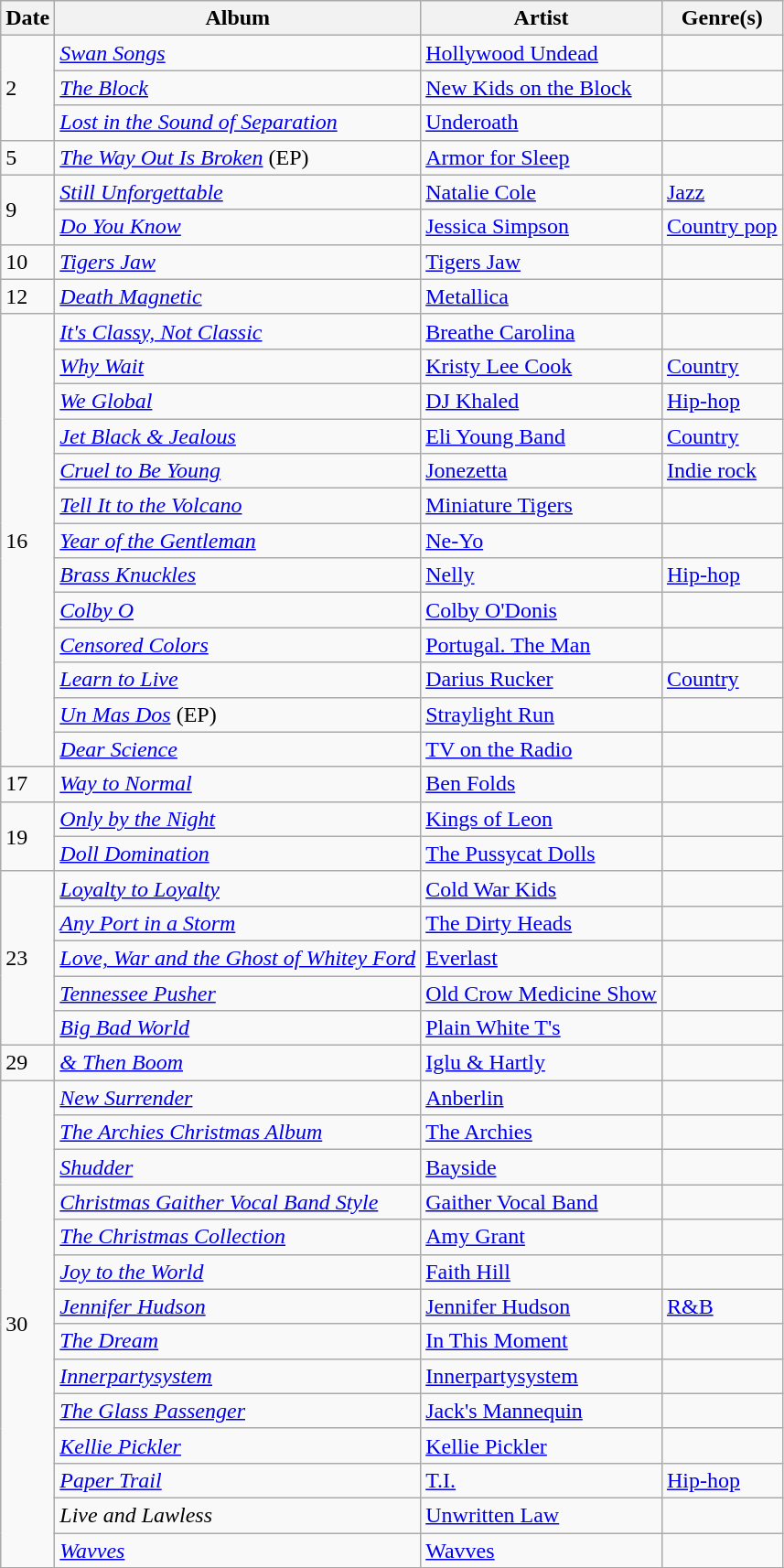<table class="wikitable">
<tr>
<th>Date</th>
<th>Album</th>
<th>Artist</th>
<th>Genre(s)</th>
</tr>
<tr>
<td rowspan="3">2</td>
<td><em><a href='#'>Swan Songs</a></em></td>
<td><a href='#'>Hollywood Undead</a></td>
<td></td>
</tr>
<tr>
<td><em><a href='#'>The Block</a></em></td>
<td><a href='#'>New Kids on the Block</a></td>
<td></td>
</tr>
<tr>
<td><em><a href='#'>Lost in the Sound of Separation</a></em></td>
<td><a href='#'>Underoath</a></td>
<td></td>
</tr>
<tr>
<td>5</td>
<td><em><a href='#'>The Way Out Is Broken</a></em> (EP)</td>
<td><a href='#'>Armor for Sleep</a></td>
<td></td>
</tr>
<tr>
<td rowspan="2">9</td>
<td><em><a href='#'>Still Unforgettable</a></em></td>
<td><a href='#'>Natalie Cole</a></td>
<td><a href='#'>Jazz</a></td>
</tr>
<tr>
<td><em><a href='#'>Do You Know</a></em></td>
<td><a href='#'>Jessica Simpson</a></td>
<td><a href='#'>Country pop</a></td>
</tr>
<tr>
<td>10</td>
<td><em><a href='#'>Tigers Jaw</a></em></td>
<td><a href='#'>Tigers Jaw</a></td>
<td></td>
</tr>
<tr>
<td>12</td>
<td><em><a href='#'>Death Magnetic</a></em></td>
<td><a href='#'>Metallica</a></td>
<td></td>
</tr>
<tr>
<td rowspan="13">16</td>
<td><em><a href='#'>It's Classy, Not Classic</a></em></td>
<td><a href='#'>Breathe Carolina</a></td>
<td></td>
</tr>
<tr>
<td><em><a href='#'>Why Wait</a></em></td>
<td><a href='#'>Kristy Lee Cook</a></td>
<td><a href='#'>Country</a></td>
</tr>
<tr>
<td><em><a href='#'>We Global</a></em></td>
<td><a href='#'>DJ Khaled</a></td>
<td><a href='#'>Hip-hop</a></td>
</tr>
<tr>
<td><em><a href='#'>Jet Black & Jealous</a></em></td>
<td><a href='#'>Eli Young Band</a></td>
<td><a href='#'>Country</a></td>
</tr>
<tr>
<td><em><a href='#'>Cruel to Be Young</a></em></td>
<td><a href='#'>Jonezetta</a></td>
<td><a href='#'>Indie rock</a></td>
</tr>
<tr>
<td><em><a href='#'>Tell It to the Volcano</a></em></td>
<td><a href='#'>Miniature Tigers</a></td>
<td></td>
</tr>
<tr>
<td><em><a href='#'>Year of the Gentleman</a></em></td>
<td><a href='#'>Ne-Yo</a></td>
<td></td>
</tr>
<tr>
<td><em><a href='#'>Brass Knuckles</a></em></td>
<td><a href='#'>Nelly</a></td>
<td><a href='#'>Hip-hop</a></td>
</tr>
<tr>
<td><em><a href='#'>Colby O</a></em></td>
<td><a href='#'>Colby O'Donis</a></td>
<td></td>
</tr>
<tr>
<td><em><a href='#'>Censored Colors</a></em></td>
<td><a href='#'>Portugal. The Man</a></td>
<td></td>
</tr>
<tr>
<td><em><a href='#'>Learn to Live</a></em></td>
<td><a href='#'>Darius Rucker</a></td>
<td><a href='#'>Country</a></td>
</tr>
<tr>
<td><em><a href='#'>Un Mas Dos</a></em> (EP)</td>
<td><a href='#'>Straylight Run</a></td>
<td></td>
</tr>
<tr>
<td><em><a href='#'>Dear Science</a></em></td>
<td><a href='#'>TV on the Radio</a></td>
<td></td>
</tr>
<tr>
<td>17</td>
<td><em><a href='#'>Way to Normal</a></em></td>
<td><a href='#'>Ben Folds</a></td>
<td></td>
</tr>
<tr>
<td rowspan="2">19</td>
<td><em><a href='#'>Only by the Night</a></em></td>
<td><a href='#'>Kings of Leon</a></td>
<td></td>
</tr>
<tr>
<td><em><a href='#'>Doll Domination</a></em></td>
<td><a href='#'>The Pussycat Dolls</a></td>
<td></td>
</tr>
<tr>
<td rowspan="5">23</td>
<td><em><a href='#'>Loyalty to Loyalty</a></em></td>
<td><a href='#'>Cold War Kids</a></td>
<td></td>
</tr>
<tr>
<td><em><a href='#'>Any Port in a Storm</a></em></td>
<td><a href='#'>The Dirty Heads</a></td>
<td></td>
</tr>
<tr>
<td><em><a href='#'>Love, War and the Ghost of Whitey Ford</a></em></td>
<td><a href='#'>Everlast</a></td>
<td></td>
</tr>
<tr>
<td><em><a href='#'>Tennessee Pusher</a></em></td>
<td><a href='#'>Old Crow Medicine Show</a></td>
<td></td>
</tr>
<tr>
<td><em><a href='#'>Big Bad World</a></em></td>
<td><a href='#'>Plain White T's</a></td>
<td></td>
</tr>
<tr>
<td>29</td>
<td><em><a href='#'>& Then Boom</a></em></td>
<td><a href='#'>Iglu & Hartly</a></td>
<td></td>
</tr>
<tr>
<td rowspan="14">30</td>
<td><em><a href='#'>New Surrender</a></em></td>
<td><a href='#'>Anberlin</a></td>
<td></td>
</tr>
<tr>
<td><em><a href='#'>The Archies Christmas Album</a></em></td>
<td><a href='#'>The Archies</a></td>
<td></td>
</tr>
<tr>
<td><em><a href='#'>Shudder</a></em></td>
<td><a href='#'>Bayside</a></td>
<td></td>
</tr>
<tr>
<td><em><a href='#'>Christmas Gaither Vocal Band Style</a></em></td>
<td><a href='#'>Gaither Vocal Band</a></td>
<td></td>
</tr>
<tr>
<td><em><a href='#'>The Christmas Collection</a></em></td>
<td><a href='#'>Amy Grant</a></td>
<td></td>
</tr>
<tr>
<td><em><a href='#'>Joy to the World</a></em></td>
<td><a href='#'>Faith Hill</a></td>
<td></td>
</tr>
<tr>
<td><em><a href='#'>Jennifer Hudson</a></em></td>
<td><a href='#'>Jennifer Hudson</a></td>
<td><a href='#'>R&B</a></td>
</tr>
<tr>
<td><em><a href='#'>The Dream</a></em></td>
<td><a href='#'>In This Moment</a></td>
<td></td>
</tr>
<tr>
<td><em><a href='#'>Innerpartysystem</a></em></td>
<td><a href='#'>Innerpartysystem</a></td>
<td></td>
</tr>
<tr>
<td><em><a href='#'>The Glass Passenger</a></em></td>
<td><a href='#'>Jack's Mannequin</a></td>
<td></td>
</tr>
<tr>
<td><em><a href='#'>Kellie Pickler</a></em></td>
<td><a href='#'>Kellie Pickler</a></td>
<td></td>
</tr>
<tr>
<td><em><a href='#'>Paper Trail</a></em></td>
<td><a href='#'>T.I.</a></td>
<td><a href='#'>Hip-hop</a></td>
</tr>
<tr>
<td><em>Live and Lawless</em></td>
<td><a href='#'>Unwritten Law</a></td>
<td></td>
</tr>
<tr>
<td><em><a href='#'>Wavves</a></em></td>
<td><a href='#'>Wavves</a></td>
<td></td>
</tr>
<tr>
</tr>
</table>
